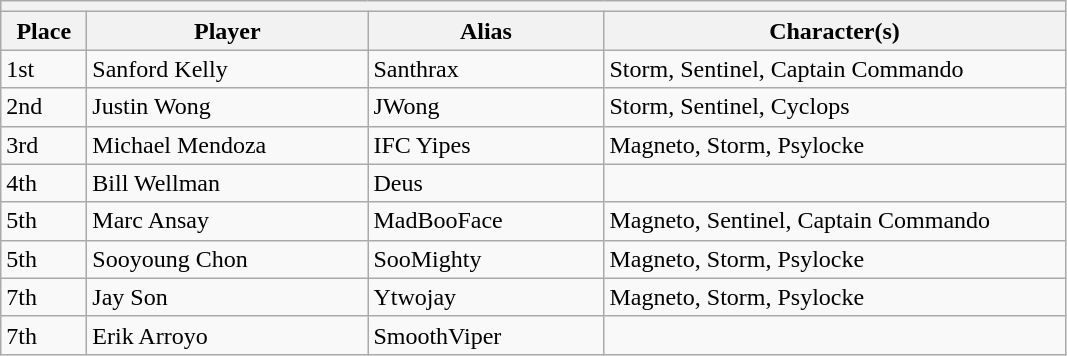<table class="wikitable">
<tr>
<th colspan=4></th>
</tr>
<tr>
<th style="width:50px;">Place</th>
<th style="width:180px;">Player</th>
<th style="width:150px;">Alias</th>
<th style="width:300px;">Character(s)</th>
</tr>
<tr>
<td>1st</td>
<td> Sanford Kelly</td>
<td>Santhrax</td>
<td>Storm, Sentinel, Captain Commando</td>
</tr>
<tr>
<td>2nd</td>
<td> Justin Wong</td>
<td>JWong</td>
<td>Storm, Sentinel, Cyclops</td>
</tr>
<tr>
<td>3rd</td>
<td> Michael Mendoza</td>
<td>IFC Yipes</td>
<td>Magneto, Storm, Psylocke</td>
</tr>
<tr>
<td>4th</td>
<td> Bill Wellman</td>
<td>Deus</td>
<td></td>
</tr>
<tr>
<td>5th</td>
<td> Marc Ansay</td>
<td>MadBooFace</td>
<td>Magneto, Sentinel, Captain Commando</td>
</tr>
<tr>
<td>5th</td>
<td> Sooyoung Chon</td>
<td>SooMighty</td>
<td>Magneto, Storm, Psylocke</td>
</tr>
<tr>
<td>7th</td>
<td> Jay Son</td>
<td>Ytwojay</td>
<td>Magneto, Storm, Psylocke</td>
</tr>
<tr>
<td>7th</td>
<td> Erik Arroyo</td>
<td>SmoothViper</td>
<td></td>
</tr>
</table>
